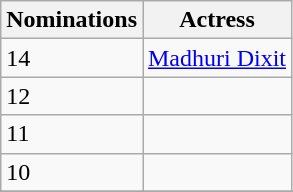<table class="wikitable">
<tr>
<th scope="col">Nominations</th>
<th scope="col">Actress</th>
</tr>
<tr>
<td>14</td>
<td><a href='#'>Madhuri Dixit</a></td>
</tr>
<tr>
<td>12</td>
<td></td>
</tr>
<tr>
<td>11</td>
<td></td>
</tr>
<tr>
<td>10</td>
<td></td>
</tr>
<tr>
</tr>
</table>
